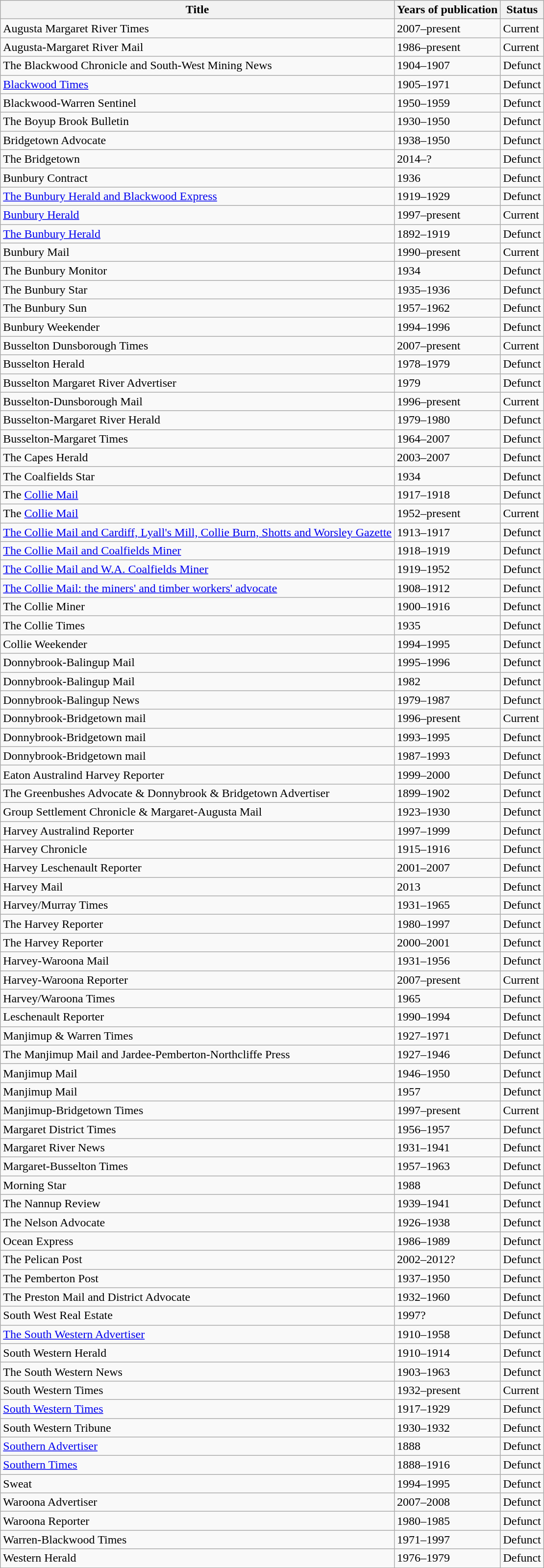<table class="wikitable sortable">
<tr>
<th>Title</th>
<th>Years of publication</th>
<th>Status</th>
</tr>
<tr>
<td>Augusta Margaret River Times</td>
<td>2007–present</td>
<td>Current</td>
</tr>
<tr>
<td>Augusta-Margaret River Mail</td>
<td>1986–present</td>
<td>Current</td>
</tr>
<tr>
<td>The Blackwood Chronicle and South-West Mining News</td>
<td>1904–1907</td>
<td>Defunct</td>
</tr>
<tr>
<td><a href='#'>Blackwood Times</a></td>
<td>1905–1971</td>
<td>Defunct</td>
</tr>
<tr>
<td>Blackwood-Warren Sentinel</td>
<td>1950–1959</td>
<td>Defunct</td>
</tr>
<tr>
<td>The Boyup Brook Bulletin</td>
<td>1930–1950</td>
<td>Defunct</td>
</tr>
<tr>
<td>Bridgetown Advocate</td>
<td>1938–1950</td>
<td>Defunct</td>
</tr>
<tr>
<td>The Bridgetown</td>
<td>2014–?</td>
<td>Defunct</td>
</tr>
<tr>
<td>Bunbury Contract</td>
<td>1936</td>
<td>Defunct</td>
</tr>
<tr>
<td><a href='#'>The Bunbury Herald and Blackwood Express</a></td>
<td>1919–1929</td>
<td>Defunct</td>
</tr>
<tr>
<td><a href='#'>Bunbury Herald</a></td>
<td>1997–present</td>
<td>Current</td>
</tr>
<tr>
<td><a href='#'>The Bunbury Herald</a></td>
<td>1892–1919</td>
<td>Defunct</td>
</tr>
<tr>
<td>Bunbury Mail</td>
<td>1990–present</td>
<td>Current</td>
</tr>
<tr>
<td>The Bunbury Monitor</td>
<td>1934</td>
<td>Defunct</td>
</tr>
<tr>
<td>The Bunbury Star</td>
<td>1935–1936</td>
<td>Defunct</td>
</tr>
<tr>
<td>The Bunbury Sun</td>
<td>1957–1962</td>
<td>Defunct</td>
</tr>
<tr>
<td>Bunbury Weekender</td>
<td>1994–1996</td>
<td>Defunct</td>
</tr>
<tr>
<td>Busselton Dunsborough Times</td>
<td>2007–present</td>
<td>Current</td>
</tr>
<tr>
<td>Busselton Herald</td>
<td>1978–1979</td>
<td>Defunct</td>
</tr>
<tr>
<td>Busselton Margaret River Advertiser</td>
<td>1979</td>
<td>Defunct</td>
</tr>
<tr>
<td>Busselton-Dunsborough Mail</td>
<td>1996–present</td>
<td>Current</td>
</tr>
<tr>
<td>Busselton-Margaret River Herald</td>
<td>1979–1980</td>
<td>Defunct</td>
</tr>
<tr>
<td>Busselton-Margaret Times</td>
<td>1964–2007</td>
<td>Defunct</td>
</tr>
<tr>
<td>The Capes Herald</td>
<td>2003–2007</td>
<td>Defunct</td>
</tr>
<tr>
<td>The Coalfields Star</td>
<td>1934</td>
<td>Defunct</td>
</tr>
<tr>
<td>The <a href='#'>Collie Mail</a></td>
<td>1917–1918</td>
<td>Defunct</td>
</tr>
<tr>
<td>The <a href='#'>Collie Mail</a></td>
<td>1952–present</td>
<td>Current</td>
</tr>
<tr>
<td><a href='#'>The Collie Mail and Cardiff, Lyall's Mill, Collie Burn, Shotts and Worsley Gazette</a></td>
<td>1913–1917</td>
<td>Defunct</td>
</tr>
<tr>
<td><a href='#'>The Collie Mail and Coalfields Miner</a></td>
<td>1918–1919</td>
<td>Defunct</td>
</tr>
<tr>
<td><a href='#'>The Collie Mail and W.A. Coalfields Miner</a></td>
<td>1919–1952</td>
<td>Defunct</td>
</tr>
<tr>
<td><a href='#'>The Collie Mail: the miners' and timber workers' advocate</a></td>
<td>1908–1912</td>
<td>Defunct</td>
</tr>
<tr>
<td>The Collie Miner</td>
<td>1900–1916</td>
<td>Defunct</td>
</tr>
<tr>
<td>The Collie Times</td>
<td>1935</td>
<td>Defunct</td>
</tr>
<tr>
<td>Collie Weekender</td>
<td>1994–1995</td>
<td>Defunct</td>
</tr>
<tr>
<td>Donnybrook-Balingup Mail</td>
<td>1995–1996</td>
<td>Defunct</td>
</tr>
<tr>
<td>Donnybrook-Balingup Mail</td>
<td>1982</td>
<td>Defunct</td>
</tr>
<tr>
<td>Donnybrook-Balingup News</td>
<td>1979–1987</td>
<td>Defunct</td>
</tr>
<tr>
<td>Donnybrook-Bridgetown mail</td>
<td>1996–present</td>
<td>Current</td>
</tr>
<tr>
<td>Donnybrook-Bridgetown mail</td>
<td>1993–1995</td>
<td>Defunct</td>
</tr>
<tr>
<td>Donnybrook-Bridgetown mail</td>
<td>1987–1993</td>
<td>Defunct</td>
</tr>
<tr>
<td>Eaton Australind Harvey Reporter</td>
<td>1999–2000</td>
<td>Defunct</td>
</tr>
<tr>
<td>The Greenbushes Advocate & Donnybrook & Bridgetown Advertiser</td>
<td>1899–1902</td>
<td>Defunct</td>
</tr>
<tr>
<td>Group Settlement Chronicle & Margaret-Augusta Mail</td>
<td>1923–1930</td>
<td>Defunct</td>
</tr>
<tr>
<td>Harvey Australind Reporter</td>
<td>1997–1999</td>
<td>Defunct</td>
</tr>
<tr>
<td>Harvey Chronicle</td>
<td>1915–1916</td>
<td>Defunct</td>
</tr>
<tr>
<td>Harvey Leschenault Reporter</td>
<td>2001–2007</td>
<td>Defunct</td>
</tr>
<tr>
<td>Harvey Mail</td>
<td>2013</td>
<td>Defunct</td>
</tr>
<tr>
<td>Harvey/Murray Times</td>
<td>1931–1965</td>
<td>Defunct</td>
</tr>
<tr>
<td>The Harvey Reporter</td>
<td>1980–1997</td>
<td>Defunct</td>
</tr>
<tr>
<td>The Harvey Reporter</td>
<td>2000–2001</td>
<td>Defunct</td>
</tr>
<tr>
<td>Harvey-Waroona Mail</td>
<td>1931–1956</td>
<td>Defunct</td>
</tr>
<tr>
<td>Harvey-Waroona Reporter</td>
<td>2007–present</td>
<td>Current</td>
</tr>
<tr>
<td>Harvey/Waroona Times</td>
<td>1965</td>
<td>Defunct</td>
</tr>
<tr>
<td>Leschenault Reporter</td>
<td>1990–1994</td>
<td>Defunct</td>
</tr>
<tr>
<td>Manjimup & Warren Times</td>
<td>1927–1971</td>
<td>Defunct</td>
</tr>
<tr>
<td>The Manjimup Mail and Jardee-Pemberton-Northcliffe Press</td>
<td>1927–1946</td>
<td>Defunct</td>
</tr>
<tr>
<td>Manjimup Mail</td>
<td>1946–1950</td>
<td>Defunct</td>
</tr>
<tr>
<td>Manjimup Mail</td>
<td>1957</td>
<td>Defunct</td>
</tr>
<tr>
<td>Manjimup-Bridgetown Times</td>
<td>1997–present</td>
<td>Current</td>
</tr>
<tr>
<td>Margaret District Times</td>
<td>1956–1957</td>
<td>Defunct</td>
</tr>
<tr>
<td>Margaret River News</td>
<td>1931–1941</td>
<td>Defunct</td>
</tr>
<tr>
<td>Margaret-Busselton Times</td>
<td>1957–1963</td>
<td>Defunct</td>
</tr>
<tr>
<td>Morning Star</td>
<td>1988</td>
<td>Defunct</td>
</tr>
<tr>
<td>The Nannup Review</td>
<td>1939–1941</td>
<td>Defunct</td>
</tr>
<tr>
<td>The Nelson Advocate</td>
<td>1926–1938</td>
<td>Defunct</td>
</tr>
<tr>
<td>Ocean Express</td>
<td>1986–1989</td>
<td>Defunct</td>
</tr>
<tr>
<td>The Pelican Post</td>
<td>2002–2012?</td>
<td>Defunct</td>
</tr>
<tr>
<td>The Pemberton Post</td>
<td>1937–1950</td>
<td>Defunct</td>
</tr>
<tr>
<td>The Preston Mail and District Advocate</td>
<td>1932–1960</td>
<td>Defunct</td>
</tr>
<tr>
<td>South West Real Estate</td>
<td>1997?</td>
<td>Defunct</td>
</tr>
<tr>
<td><a href='#'>The South Western Advertiser</a></td>
<td>1910–1958</td>
<td>Defunct</td>
</tr>
<tr>
<td>South Western Herald</td>
<td>1910–1914</td>
<td>Defunct</td>
</tr>
<tr>
<td>The South Western News</td>
<td>1903–1963</td>
<td>Defunct</td>
</tr>
<tr>
<td>South Western Times</td>
<td>1932–present</td>
<td>Current</td>
</tr>
<tr>
<td><a href='#'>South Western Times</a></td>
<td>1917–1929</td>
<td>Defunct</td>
</tr>
<tr>
<td>South Western Tribune</td>
<td>1930–1932</td>
<td>Defunct</td>
</tr>
<tr>
<td><a href='#'>Southern Advertiser</a></td>
<td>1888</td>
<td>Defunct</td>
</tr>
<tr>
<td><a href='#'>Southern Times</a></td>
<td>1888–1916</td>
<td>Defunct</td>
</tr>
<tr>
<td>Sweat</td>
<td>1994–1995</td>
<td>Defunct</td>
</tr>
<tr>
<td>Waroona Advertiser</td>
<td>2007–2008</td>
<td>Defunct</td>
</tr>
<tr>
<td>Waroona Reporter</td>
<td>1980–1985</td>
<td>Defunct</td>
</tr>
<tr>
<td>Warren-Blackwood Times</td>
<td>1971–1997</td>
<td>Defunct</td>
</tr>
<tr>
<td>Western Herald</td>
<td>1976–1979</td>
<td>Defunct</td>
</tr>
</table>
